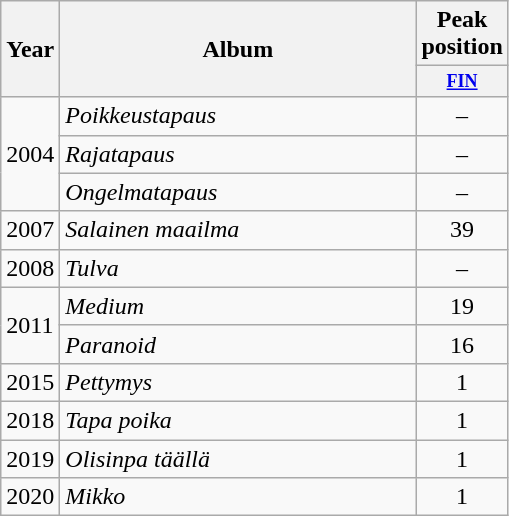<table class="wikitable">
<tr>
<th rowspan="2">Year</th>
<th rowspan="2" style="width:230px;">Album</th>
<th colspan="2">Peak<br>position</th>
</tr>
<tr>
<th style="width;font-size:75%"><a href='#'>FIN</a><br></th>
</tr>
<tr>
<td rowspan=3>2004</td>
<td><em>Poikkeustapaus</em></td>
<td style="text-align:center;">–</td>
</tr>
<tr>
<td><em>Rajatapaus</em></td>
<td style="text-align:center;">–</td>
</tr>
<tr>
<td><em>Ongelmatapaus</em></td>
<td style="text-align:center;">–</td>
</tr>
<tr>
<td>2007</td>
<td><em>Salainen maailma</em></td>
<td style="text-align:center;">39</td>
</tr>
<tr>
<td>2008</td>
<td><em>Tulva</em></td>
<td style="text-align:center;">–</td>
</tr>
<tr>
<td rowspan=2>2011</td>
<td><em>Medium</em></td>
<td style="text-align:center;">19</td>
</tr>
<tr>
<td><em>Paranoid</em></td>
<td style="text-align:center;">16</td>
</tr>
<tr>
<td>2015</td>
<td><em>Pettymys</em></td>
<td style="text-align:center;">1</td>
</tr>
<tr>
<td>2018</td>
<td><em>Tapa poika</em></td>
<td style="text-align:center;">1</td>
</tr>
<tr>
<td>2019</td>
<td><em>Olisinpa täällä</em><br></td>
<td style="text-align:center;">1<br></td>
</tr>
<tr>
<td>2020</td>
<td><em>Mikko</em></td>
<td style="text-align:center;">1<br></td>
</tr>
</table>
